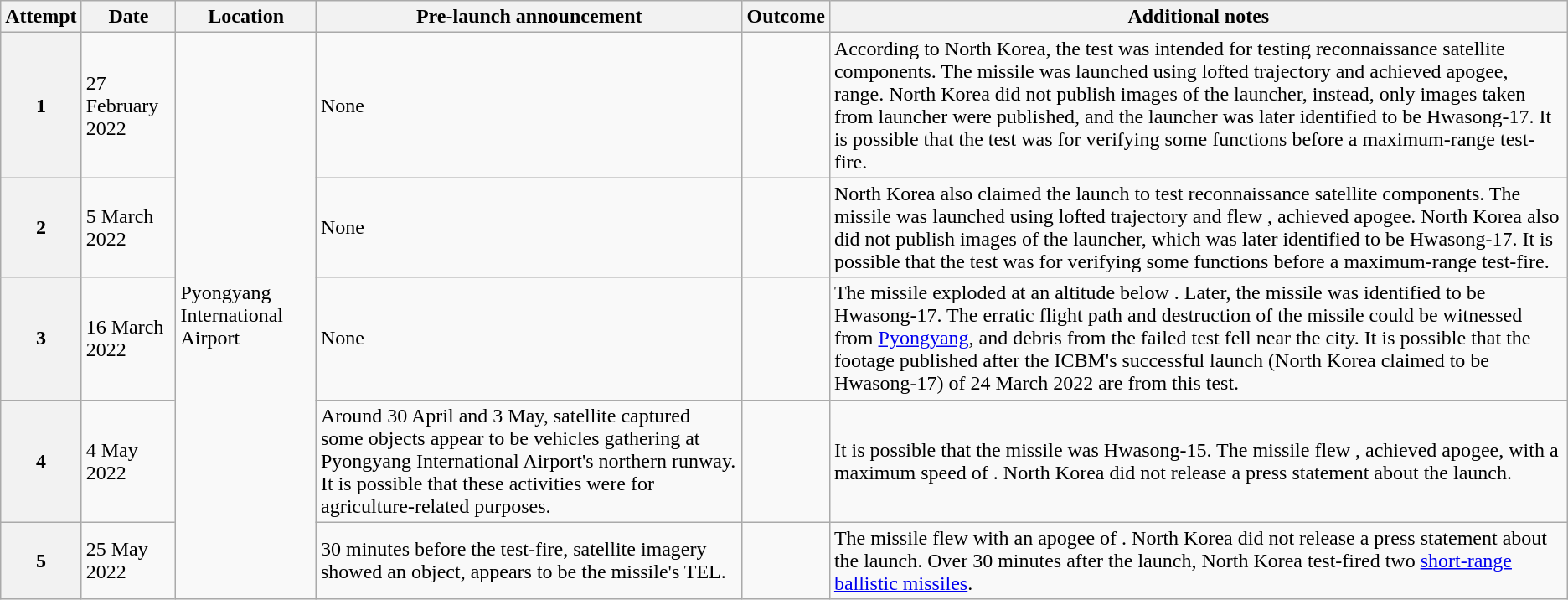<table class="wikitable">
<tr>
<th scope="col">Attempt</th>
<th scope="col">Date</th>
<th scope="col">Location</th>
<th scope="col">Pre-launch announcement</th>
<th scope="col">Outcome</th>
<th scope="col">Additional notes</th>
</tr>
<tr>
<th scope="row">1</th>
<td>27 February 2022</td>
<td rowspan="5">Pyongyang International Airport</td>
<td>None</td>
<td></td>
<td>According to North Korea, the test was intended for testing reconnaissance satellite components. The missile was launched using lofted trajectory and achieved  apogee,  range. North Korea did not publish images of the launcher, instead, only images taken from launcher were published, and the launcher was later identified to be Hwasong-17. It is possible that the test was for verifying some functions before a maximum-range test-fire.</td>
</tr>
<tr>
<th>2</th>
<td>5 March 2022</td>
<td>None</td>
<td></td>
<td>North Korea also claimed the launch to test reconnaissance satellite components. The missile was launched using lofted trajectory and flew , achieved  apogee. North Korea also did not publish images of the launcher, which was later identified to be Hwasong-17. It is possible that the test was for verifying some functions before a maximum-range test-fire.</td>
</tr>
<tr>
<th>3</th>
<td>16 March 2022</td>
<td>None</td>
<td></td>
<td>The missile exploded at an altitude below . Later, the missile was identified to be Hwasong-17. The erratic flight path and destruction of the missile could be witnessed from <a href='#'>Pyongyang</a>, and debris from the failed test fell near the city. It is possible that the footage published after the ICBM's successful launch (North Korea claimed to be Hwasong-17) of 24 March 2022 are from this test.</td>
</tr>
<tr>
<th>4</th>
<td>4 May 2022</td>
<td>Around 30 April and 3 May, satellite captured some objects appear to be vehicles gathering at Pyongyang International Airport's northern runway. It is possible that these activities were for agriculture-related purposes.</td>
<td></td>
<td>It is possible that the missile was Hwasong-15. The missile flew , achieved  apogee, with a maximum speed of . North Korea did not release a press statement about the launch.</td>
</tr>
<tr>
<th>5</th>
<td>25 May 2022</td>
<td>30 minutes before the test-fire, satellite imagery showed an object, appears to be the missile's TEL.</td>
<td></td>
<td>The missile flew  with an apogee of . North Korea did not release a press statement about the launch. Over 30 minutes after the launch, North Korea test-fired two <a href='#'>short-range ballistic missiles</a>.</td>
</tr>
</table>
